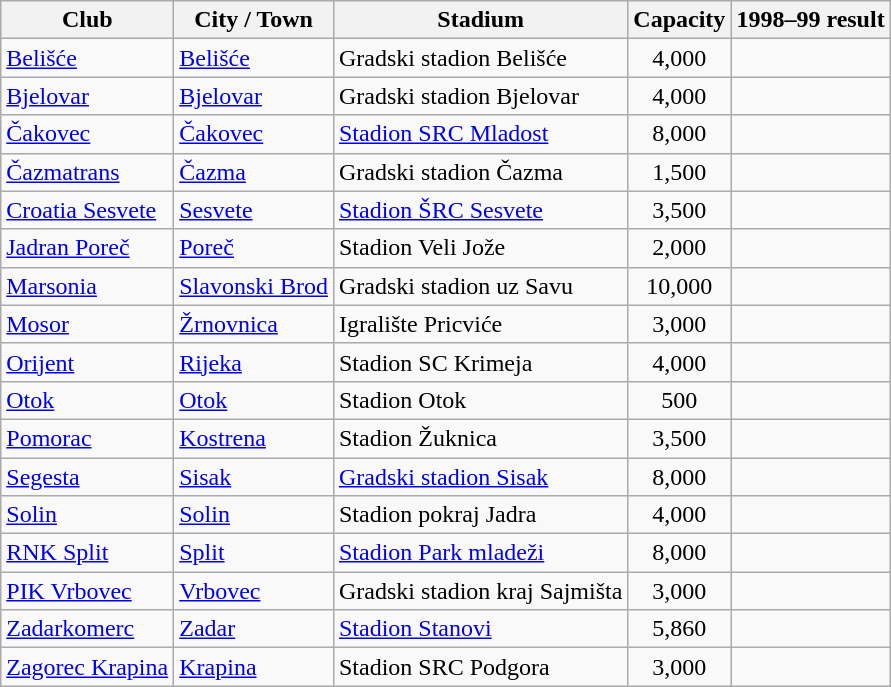<table class="wikitable sortable">
<tr>
<th>Club</th>
<th>City / Town</th>
<th>Stadium</th>
<th>Capacity</th>
<th>1998–99 result</th>
</tr>
<tr>
<td><a href='#'>Belišće</a></td>
<td><a href='#'>Belišće</a></td>
<td>Gradski stadion Belišće</td>
<td align="center">4,000</td>
<td align="center"></td>
</tr>
<tr>
<td><a href='#'>Bjelovar</a></td>
<td><a href='#'>Bjelovar</a></td>
<td>Gradski stadion Bjelovar</td>
<td align="center">4,000</td>
<td align="center"></td>
</tr>
<tr>
<td><a href='#'>Čakovec</a></td>
<td><a href='#'>Čakovec</a></td>
<td><a href='#'>Stadion SRC Mladost</a></td>
<td align="center">8,000</td>
<td align="center"></td>
</tr>
<tr>
<td><a href='#'>Čazmatrans</a></td>
<td><a href='#'>Čazma</a></td>
<td>Gradski stadion Čazma</td>
<td align="center">1,500</td>
<td align="center"></td>
</tr>
<tr>
<td><a href='#'>Croatia Sesvete</a></td>
<td><a href='#'>Sesvete</a></td>
<td><a href='#'>Stadion ŠRC Sesvete</a></td>
<td align="center">3,500</td>
<td align="center"></td>
</tr>
<tr>
<td><a href='#'>Jadran Poreč</a></td>
<td><a href='#'>Poreč</a></td>
<td>Stadion Veli Jože</td>
<td align="center">2,000</td>
<td align="center"></td>
</tr>
<tr>
<td><a href='#'>Marsonia</a></td>
<td><a href='#'>Slavonski Brod</a></td>
<td>Gradski stadion uz Savu</td>
<td align="center">10,000</td>
<td align="center"></td>
</tr>
<tr>
<td><a href='#'>Mosor</a></td>
<td><a href='#'>Žrnovnica</a></td>
<td>Igralište Pricviće</td>
<td align="center">3,000</td>
<td align="center"></td>
</tr>
<tr>
<td><a href='#'>Orijent</a></td>
<td><a href='#'>Rijeka</a></td>
<td>Stadion SC Krimeja</td>
<td align="center">4,000</td>
<td align="center"></td>
</tr>
<tr>
<td><a href='#'>Otok</a></td>
<td><a href='#'>Otok</a></td>
<td>Stadion Otok</td>
<td align="center">500</td>
<td align="center"></td>
</tr>
<tr>
<td><a href='#'>Pomorac</a></td>
<td><a href='#'>Kostrena</a></td>
<td>Stadion Žuknica</td>
<td align="center">3,500</td>
<td align="center"></td>
</tr>
<tr>
<td><a href='#'>Segesta</a></td>
<td><a href='#'>Sisak</a></td>
<td><a href='#'>Gradski stadion Sisak</a></td>
<td align="center">8,000</td>
<td align="center"></td>
</tr>
<tr>
<td><a href='#'>Solin</a></td>
<td><a href='#'>Solin</a></td>
<td>Stadion pokraj Jadra</td>
<td align="center">4,000</td>
<td align="center"></td>
</tr>
<tr>
<td><a href='#'>RNK Split</a></td>
<td><a href='#'>Split</a></td>
<td><a href='#'>Stadion Park mladeži</a></td>
<td align="center">8,000</td>
<td align="center"></td>
</tr>
<tr>
<td><a href='#'>PIK Vrbovec</a></td>
<td><a href='#'>Vrbovec</a></td>
<td>Gradski stadion kraj Sajmišta</td>
<td align="center">3,000</td>
<td align="center"></td>
</tr>
<tr>
<td><a href='#'>Zadarkomerc</a></td>
<td><a href='#'>Zadar</a></td>
<td><a href='#'>Stadion Stanovi</a></td>
<td align="center">5,860</td>
<td align="center"></td>
</tr>
<tr>
<td><a href='#'>Zagorec Krapina</a></td>
<td><a href='#'>Krapina</a></td>
<td>Stadion SRC Podgora</td>
<td align="center">3,000</td>
<td align="center"></td>
</tr>
</table>
